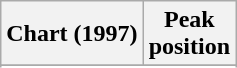<table class="wikitable sortable plainrowheaders" style="text-align:center;">
<tr>
<th scope="col">Chart (1997)</th>
<th scope="col">Peak<br>position</th>
</tr>
<tr>
</tr>
<tr>
</tr>
<tr>
</tr>
</table>
